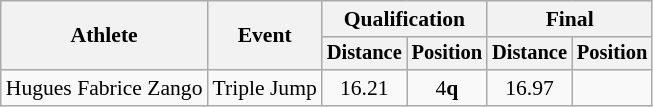<table class=wikitable style="font-size:90%">
<tr>
<th rowspan="2">Athlete</th>
<th rowspan="2">Event</th>
<th colspan="2">Qualification</th>
<th colspan="2">Final</th>
</tr>
<tr style="font-size:95%">
<th>Distance</th>
<th>Position</th>
<th>Distance</th>
<th>Position</th>
</tr>
<tr align=center>
<td align=left>Hugues Fabrice Zango</td>
<td align=left>Triple Jump</td>
<td>16.21</td>
<td>4<strong>q</strong></td>
<td>16.97</td>
<td></td>
</tr>
</table>
